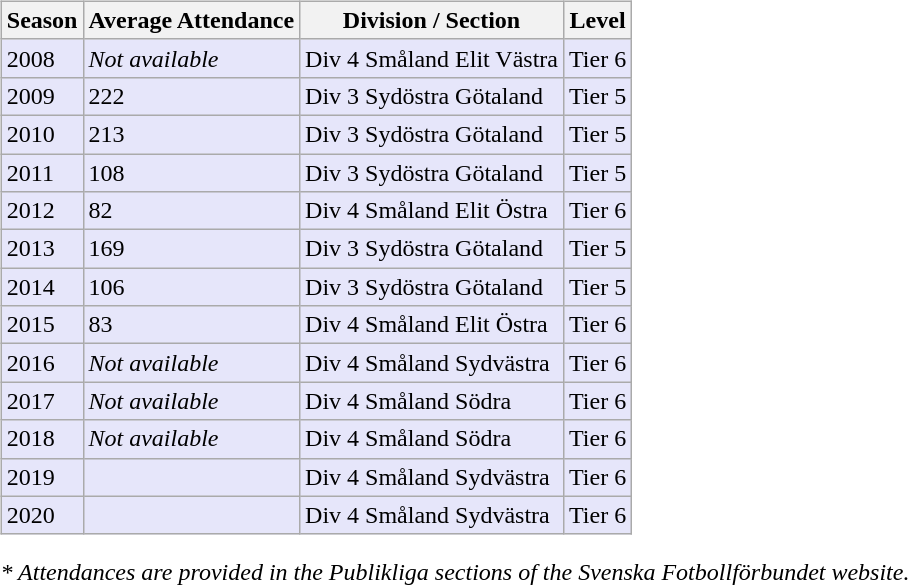<table>
<tr>
<td valign="top" width=0%><br><table class="wikitable">
<tr style="background:#f0f6fa;">
<th><strong>Season</strong></th>
<th><strong>Average Attendance</strong></th>
<th><strong>Division / Section</strong></th>
<th><strong>Level</strong></th>
</tr>
<tr>
<td style="background:#E6E6FA;">2008</td>
<td style="background:#E6E6FA;"><em>Not available</em></td>
<td style="background:#E6E6FA;">Div 4 Småland Elit Västra</td>
<td style="background:#E6E6FA;">Tier 6</td>
</tr>
<tr>
<td style="background:#E6E6FA;">2009</td>
<td style="background:#E6E6FA;">222</td>
<td style="background:#E6E6FA;">Div 3 Sydöstra Götaland</td>
<td style="background:#E6E6FA;">Tier 5</td>
</tr>
<tr>
<td style="background:#E6E6FA;">2010</td>
<td style="background:#E6E6FA;">213</td>
<td style="background:#E6E6FA;">Div 3 Sydöstra Götaland</td>
<td style="background:#E6E6FA;">Tier 5</td>
</tr>
<tr>
<td style="background:#E6E6FA;">2011</td>
<td style="background:#E6E6FA;">108</td>
<td style="background:#E6E6FA;">Div 3 Sydöstra Götaland</td>
<td style="background:#E6E6FA;">Tier 5</td>
</tr>
<tr>
<td style="background:#E6E6FA;">2012</td>
<td style="background:#E6E6FA;">82</td>
<td style="background:#E6E6FA;">Div 4 Småland Elit Östra</td>
<td style="background:#E6E6FA;">Tier 6</td>
</tr>
<tr>
<td style="background:#E6E6FA;">2013</td>
<td style="background:#E6E6FA;">169</td>
<td style="background:#E6E6FA;">Div 3 Sydöstra Götaland</td>
<td style="background:#E6E6FA;">Tier 5</td>
</tr>
<tr>
<td style="background:#E6E6FA;">2014</td>
<td style="background:#E6E6FA;">106</td>
<td style="background:#E6E6FA;">Div 3 Sydöstra Götaland</td>
<td style="background:#E6E6FA;">Tier 5</td>
</tr>
<tr>
<td style="background:#E6E6FA;">2015</td>
<td style="background:#E6E6FA;">83</td>
<td style="background:#E6E6FA;">Div 4 Småland Elit Östra</td>
<td style="background:#E6E6FA;">Tier 6</td>
</tr>
<tr>
<td style="background:#E6E6FA;">2016</td>
<td style="background:#E6E6FA;"><em>Not available</em></td>
<td style="background:#E6E6FA;">Div 4 Småland Sydvästra</td>
<td style="background:#E6E6FA;">Tier 6</td>
</tr>
<tr>
<td style="background:#E6E6FA;">2017</td>
<td style="background:#E6E6FA;"><em>Not available</em></td>
<td style="background:#E6E6FA;">Div 4 Småland Södra</td>
<td style="background:#E6E6FA;">Tier 6</td>
</tr>
<tr>
<td style="background:#E6E6FA;">2018</td>
<td style="background:#E6E6FA;"><em>Not available</em></td>
<td style="background:#E6E6FA;">Div 4 Småland Södra</td>
<td style="background:#E6E6FA;">Tier 6</td>
</tr>
<tr>
<td style="background:#E6E6FA;">2019</td>
<td style="background:#E6E6FA;"></td>
<td style="background:#E6E6FA;">Div 4 Småland Sydvästra</td>
<td style="background:#E6E6FA;">Tier 6</td>
</tr>
<tr>
<td style="background:#E6E6FA;">2020</td>
<td style="background:#E6E6FA;"></td>
<td style="background:#E6E6FA;">Div 4 Småland Sydvästra</td>
<td style="background:#E6E6FA;">Tier 6</td>
</tr>
</table>
<em>* Attendances are provided in the Publikliga sections of the Svenska Fotbollförbundet website.</em> </td>
</tr>
</table>
